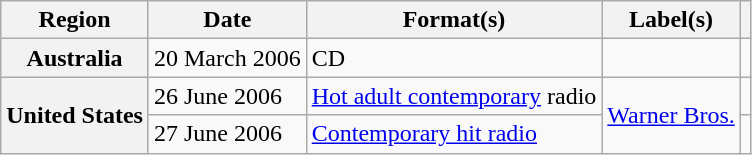<table class="wikitable plainrowheaders">
<tr>
<th scope="col">Region</th>
<th scope="col">Date</th>
<th scope="col">Format(s)</th>
<th scope="col">Label(s)</th>
<th scope="col"></th>
</tr>
<tr>
<th scope="row">Australia</th>
<td>20 March 2006</td>
<td>CD</td>
<td></td>
<td></td>
</tr>
<tr>
<th scope="row" rowspan="2">United States</th>
<td>26 June 2006</td>
<td><a href='#'>Hot adult contemporary</a> radio</td>
<td rowspan="2"><a href='#'>Warner Bros.</a></td>
<td></td>
</tr>
<tr>
<td>27 June 2006</td>
<td><a href='#'>Contemporary hit radio</a></td>
<td></td>
</tr>
</table>
